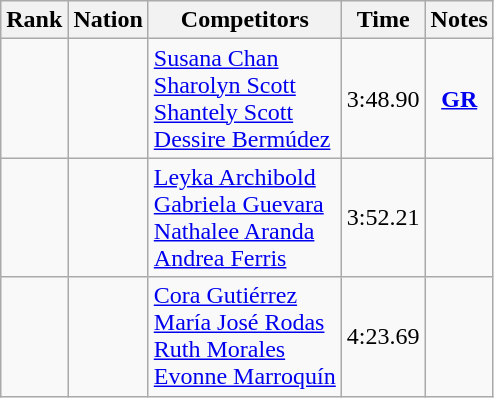<table class="wikitable sortable" style="text-align:center">
<tr>
<th>Rank</th>
<th>Nation</th>
<th>Competitors</th>
<th>Time</th>
<th>Notes</th>
</tr>
<tr>
<td></td>
<td align=left></td>
<td align=left><a href='#'>Susana Chan</a><br><a href='#'>Sharolyn Scott</a><br><a href='#'>Shantely Scott</a><br><a href='#'>Dessire Bermúdez</a></td>
<td>3:48.90</td>
<td><strong><a href='#'>GR</a></strong></td>
</tr>
<tr>
<td></td>
<td align=left></td>
<td align=left><a href='#'>Leyka Archibold</a><br><a href='#'>Gabriela Guevara</a><br><a href='#'>Nathalee Aranda</a><br><a href='#'>Andrea Ferris</a></td>
<td>3:52.21</td>
<td></td>
</tr>
<tr>
<td></td>
<td align=left></td>
<td align=left><a href='#'>Cora Gutiérrez</a><br><a href='#'>María José Rodas</a><br><a href='#'>Ruth Morales</a><br><a href='#'>Evonne Marroquín</a></td>
<td>4:23.69</td>
<td></td>
</tr>
</table>
